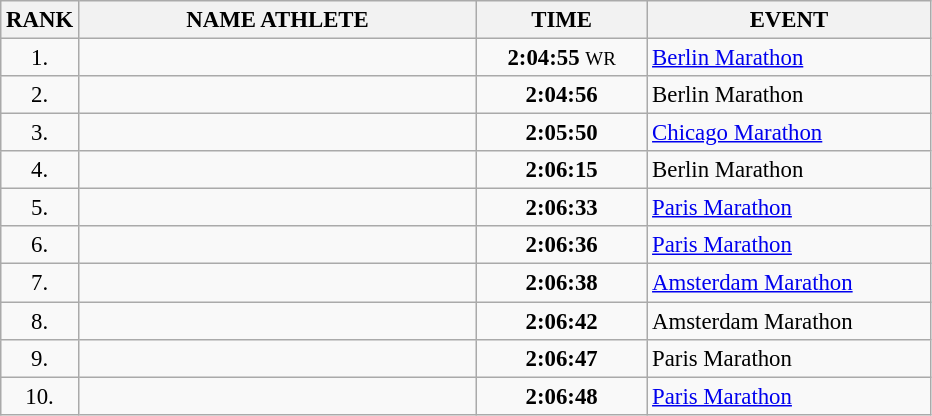<table class="wikitable" style="font-size:95%;">
<tr>
<th>RANK</th>
<th align="left" style="width: 17em">NAME ATHLETE</th>
<th align="left" style="width: 7em">TIME</th>
<th align="left" style="width: 12em">EVENT</th>
</tr>
<tr>
<td align="center">1.</td>
<td></td>
<td align="center"><strong>2:04:55</strong> <small>WR</small></td>
<td><a href='#'>Berlin Marathon</a></td>
</tr>
<tr>
<td align="center">2.</td>
<td></td>
<td align="center"><strong>2:04:56</strong></td>
<td>Berlin Marathon</td>
</tr>
<tr>
<td align="center">3.</td>
<td></td>
<td align="center"><strong>2:05:50</strong></td>
<td><a href='#'>Chicago Marathon</a></td>
</tr>
<tr>
<td align="center">4.</td>
<td></td>
<td align="center"><strong>2:06:15</strong></td>
<td>Berlin Marathon</td>
</tr>
<tr>
<td align="center">5.</td>
<td></td>
<td align="center"><strong>2:06:33</strong></td>
<td><a href='#'>Paris Marathon</a></td>
</tr>
<tr>
<td align="center">6.</td>
<td></td>
<td align="center"><strong>2:06:36</strong></td>
<td><a href='#'>Paris Marathon</a></td>
</tr>
<tr>
<td align="center">7.</td>
<td></td>
<td align="center"><strong>2:06:38</strong></td>
<td><a href='#'>Amsterdam Marathon</a></td>
</tr>
<tr>
<td align="center">8.</td>
<td></td>
<td align="center"><strong>2:06:42</strong></td>
<td>Amsterdam Marathon</td>
</tr>
<tr>
<td align="center">9.</td>
<td></td>
<td align="center"><strong>2:06:47</strong></td>
<td>Paris Marathon</td>
</tr>
<tr>
<td align="center">10.</td>
<td></td>
<td align="center"><strong>2:06:48</strong></td>
<td><a href='#'>Paris Marathon</a></td>
</tr>
</table>
